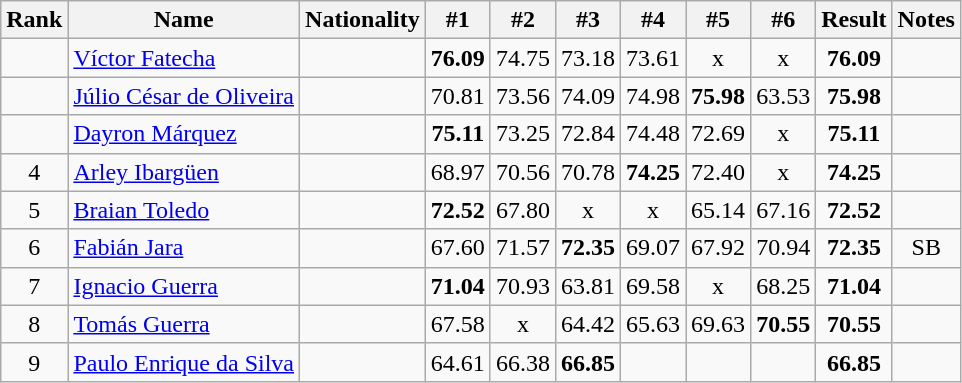<table class="wikitable sortable" style="text-align:center">
<tr>
<th>Rank</th>
<th>Name</th>
<th>Nationality</th>
<th>#1</th>
<th>#2</th>
<th>#3</th>
<th>#4</th>
<th>#5</th>
<th>#6</th>
<th>Result</th>
<th>Notes</th>
</tr>
<tr>
<td></td>
<td align=left><a href='#'>Víctor Fatecha</a></td>
<td align=left></td>
<td><strong>76.09</strong></td>
<td>74.75</td>
<td>73.18</td>
<td>73.61</td>
<td>x</td>
<td>x</td>
<td><strong>76.09</strong></td>
<td></td>
</tr>
<tr>
<td></td>
<td align=left><a href='#'>Júlio César de Oliveira</a></td>
<td align=left></td>
<td>70.81</td>
<td>73.56</td>
<td>74.09</td>
<td>74.98</td>
<td><strong>75.98</strong></td>
<td>63.53</td>
<td><strong>75.98</strong></td>
<td></td>
</tr>
<tr>
<td></td>
<td align=left><a href='#'>Dayron Márquez</a></td>
<td align=left></td>
<td><strong>75.11</strong></td>
<td>73.25</td>
<td>72.84</td>
<td>74.48</td>
<td>72.69</td>
<td>x</td>
<td><strong>75.11</strong></td>
<td></td>
</tr>
<tr>
<td>4</td>
<td align=left><a href='#'>Arley Ibargüen</a></td>
<td align=left></td>
<td>68.97</td>
<td>70.56</td>
<td>70.78</td>
<td><strong>74.25</strong></td>
<td>72.40</td>
<td>x</td>
<td><strong>74.25</strong></td>
<td></td>
</tr>
<tr>
<td>5</td>
<td align=left><a href='#'>Braian Toledo</a></td>
<td align=left></td>
<td><strong>72.52</strong></td>
<td>67.80</td>
<td>x</td>
<td>x</td>
<td>65.14</td>
<td>67.16</td>
<td><strong>72.52</strong></td>
<td></td>
</tr>
<tr>
<td>6</td>
<td align=left><a href='#'>Fabián Jara</a></td>
<td align=left></td>
<td>67.60</td>
<td>71.57</td>
<td><strong>72.35</strong></td>
<td>69.07</td>
<td>67.92</td>
<td>70.94</td>
<td><strong>72.35</strong></td>
<td>SB</td>
</tr>
<tr>
<td>7</td>
<td align=left><a href='#'>Ignacio Guerra</a></td>
<td align=left></td>
<td><strong>71.04</strong></td>
<td>70.93</td>
<td>63.81</td>
<td>69.58</td>
<td>x</td>
<td>68.25</td>
<td><strong>71.04</strong></td>
<td></td>
</tr>
<tr>
<td>8</td>
<td align=left><a href='#'>Tomás Guerra</a></td>
<td align=left></td>
<td>67.58</td>
<td>x</td>
<td>64.42</td>
<td>65.63</td>
<td>69.63</td>
<td><strong>70.55</strong></td>
<td><strong>70.55</strong></td>
<td></td>
</tr>
<tr>
<td>9</td>
<td align=left><a href='#'>Paulo Enrique da Silva</a></td>
<td align=left></td>
<td>64.61</td>
<td>66.38</td>
<td><strong>66.85</strong></td>
<td></td>
<td></td>
<td></td>
<td><strong>66.85</strong></td>
<td></td>
</tr>
</table>
